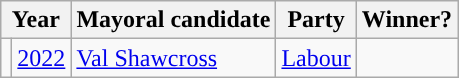<table class="wikitable">
<tr>
<th colspan="2">Year</th>
<th>Mayoral candidate</th>
<th>Party</th>
<th>Winner?</th>
</tr>
<tr>
<td style="background-color: "></td>
<td><a href='#'>2022</a></td>
<td><a href='#'>Val Shawcross</a></td>
<td><a href='#'>Labour</a></td>
<td></td>
</tr>
</table>
